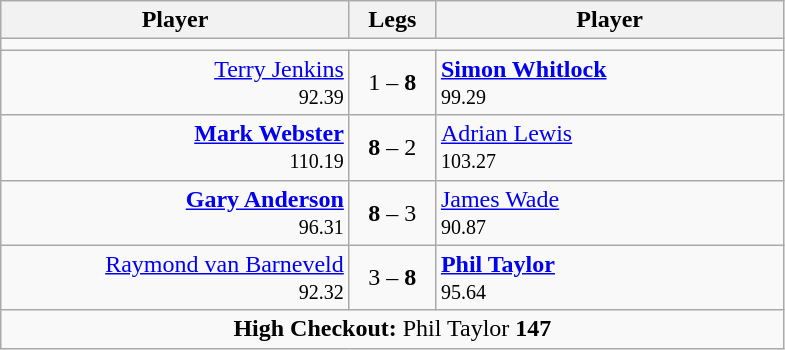<table class=wikitable style="text-align:center">
<tr>
<th width=225>Player</th>
<th width=50>Legs</th>
<th width=225>Player</th>
</tr>
<tr align=center>
<td colspan="3"></td>
</tr>
<tr align=left>
<td align=right><a href='#'>Terry Jenkins</a>  <br> <small><span>92.39</span></small></td>
<td align=center>1 – <strong>8</strong></td>
<td> <strong><a href='#'>Simon Whitlock</a></strong> <br> <small><span>99.29</span></small></td>
</tr>
<tr align=left>
<td align=right><strong><a href='#'>Mark Webster</a></strong>  <br> <small><span>110.19</span></small></td>
<td align=center><strong>8</strong> – 2</td>
<td> <a href='#'>Adrian Lewis</a> <br> <small><span>103.27</span></small></td>
</tr>
<tr align=left>
<td align=right><strong><a href='#'>Gary Anderson</a></strong>  <br> <small><span>96.31</span></small></td>
<td align=center><strong>8</strong> – 3</td>
<td> <a href='#'>James Wade</a> <br> <small><span>90.87</span></small></td>
</tr>
<tr align=left>
<td align=right><a href='#'>Raymond van Barneveld</a>  <br> <small><span>92.32</span></small></td>
<td align=center>3 – <strong>8</strong></td>
<td> <strong><a href='#'>Phil Taylor</a></strong> <br> <small><span>95.64</span></small></td>
</tr>
<tr align=center>
<td colspan="3"><strong>High Checkout:</strong> Phil Taylor <strong>147</strong></td>
</tr>
</table>
